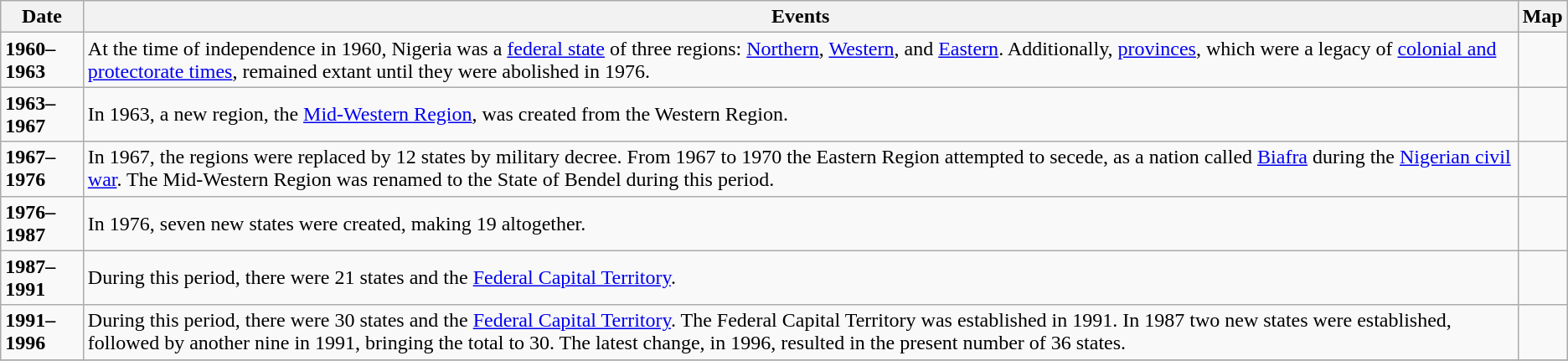<table class="wikitable">
<tr>
<th>Date</th>
<th>Events</th>
<th>Map</th>
</tr>
<tr>
<td><strong>1960–1963</strong></td>
<td>At the time of independence in 1960, Nigeria was a <a href='#'>federal state</a> of three regions: <a href='#'>Northern</a>, <a href='#'>Western</a>, and <a href='#'>Eastern</a>. Additionally, <a href='#'>provinces</a>, which were a legacy of <a href='#'>colonial and protectorate times</a>, remained extant until they were abolished in 1976.</td>
<td></td>
</tr>
<tr>
<td><strong>1963–1967</strong></td>
<td>In 1963, a new region, the <a href='#'>Mid-Western Region</a>, was created from the Western Region.</td>
<td></td>
</tr>
<tr>
<td><strong>1967–1976</strong></td>
<td>In 1967, the regions were replaced by 12 states by military decree. From 1967 to 1970 the Eastern Region attempted to secede, as a nation called <a href='#'>Biafra</a> during the <a href='#'>Nigerian civil war</a>. The Mid-Western Region was renamed to the State of Bendel during this period.</td>
<td></td>
</tr>
<tr>
<td><strong>1976–1987</strong></td>
<td>In 1976, seven new states were created, making 19 altogether.</td>
<td></td>
</tr>
<tr>
<td><strong>1987–1991</strong></td>
<td>During this period, there were 21 states and the <a href='#'>Federal Capital Territory</a>.</td>
<td></td>
</tr>
<tr>
<td><strong>1991–1996</strong></td>
<td>During this period, there were 30 states and the <a href='#'>Federal Capital Territory</a>. The Federal Capital Territory was established in 1991. In 1987 two new states were established, followed by another nine in 1991, bringing the total to 30. The latest change, in 1996, resulted in the present number of 36 states.</td>
<td></td>
</tr>
<tr>
</tr>
</table>
